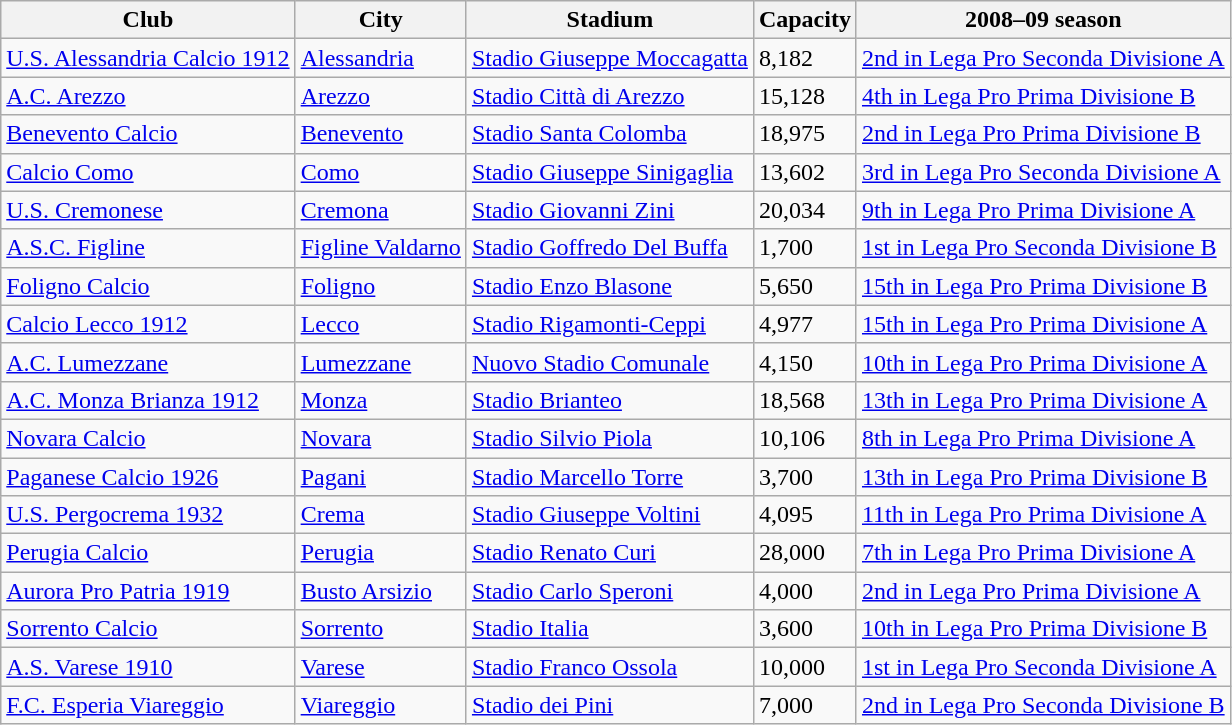<table class="wikitable sortable">
<tr>
<th>Club</th>
<th>City</th>
<th>Stadium</th>
<th>Capacity</th>
<th>2008–09 season</th>
</tr>
<tr>
<td><a href='#'>U.S. Alessandria Calcio 1912</a></td>
<td><a href='#'>Alessandria</a></td>
<td><a href='#'>Stadio Giuseppe Moccagatta</a></td>
<td>8,182</td>
<td><a href='#'>2nd in Lega Pro Seconda Divisione A</a></td>
</tr>
<tr>
<td><a href='#'>A.C. Arezzo</a></td>
<td><a href='#'>Arezzo</a></td>
<td><a href='#'>Stadio Città di Arezzo</a></td>
<td>15,128</td>
<td><a href='#'>4th in Lega Pro Prima Divisione B</a></td>
</tr>
<tr>
<td><a href='#'>Benevento Calcio</a></td>
<td><a href='#'>Benevento</a></td>
<td><a href='#'>Stadio Santa Colomba</a></td>
<td>18,975</td>
<td><a href='#'>2nd in Lega Pro Prima Divisione B</a></td>
</tr>
<tr>
<td><a href='#'>Calcio Como</a></td>
<td><a href='#'>Como</a></td>
<td><a href='#'>Stadio Giuseppe Sinigaglia</a></td>
<td>13,602</td>
<td><a href='#'>3rd in Lega Pro Seconda Divisione A</a></td>
</tr>
<tr>
<td><a href='#'>U.S. Cremonese</a></td>
<td><a href='#'>Cremona</a></td>
<td><a href='#'>Stadio Giovanni Zini</a></td>
<td>20,034</td>
<td><a href='#'>9th in Lega Pro Prima Divisione A</a></td>
</tr>
<tr>
<td><a href='#'>A.S.C. Figline</a></td>
<td><a href='#'>Figline Valdarno</a></td>
<td><a href='#'>Stadio Goffredo Del Buffa</a></td>
<td>1,700</td>
<td><a href='#'>1st in Lega Pro Seconda Divisione B</a></td>
</tr>
<tr>
<td><a href='#'>Foligno Calcio</a></td>
<td><a href='#'>Foligno</a></td>
<td><a href='#'>Stadio Enzo Blasone</a></td>
<td>5,650</td>
<td><a href='#'>15th in Lega Pro Prima Divisione B</a></td>
</tr>
<tr>
<td><a href='#'>Calcio Lecco 1912</a></td>
<td><a href='#'>Lecco</a></td>
<td><a href='#'>Stadio Rigamonti-Ceppi</a></td>
<td>4,977</td>
<td><a href='#'>15th in Lega Pro Prima Divisione A</a></td>
</tr>
<tr>
<td><a href='#'>A.C. Lumezzane</a></td>
<td><a href='#'>Lumezzane</a></td>
<td><a href='#'>Nuovo Stadio Comunale</a></td>
<td>4,150</td>
<td><a href='#'>10th in Lega Pro Prima Divisione A</a></td>
</tr>
<tr>
<td><a href='#'>A.C. Monza Brianza 1912</a></td>
<td><a href='#'>Monza</a></td>
<td><a href='#'>Stadio Brianteo</a></td>
<td>18,568</td>
<td><a href='#'>13th in Lega Pro Prima Divisione A</a></td>
</tr>
<tr>
<td><a href='#'>Novara Calcio</a></td>
<td><a href='#'>Novara</a></td>
<td><a href='#'>Stadio Silvio Piola</a></td>
<td>10,106</td>
<td><a href='#'>8th in Lega Pro Prima Divisione A</a></td>
</tr>
<tr>
<td><a href='#'>Paganese Calcio 1926</a></td>
<td><a href='#'>Pagani</a></td>
<td><a href='#'>Stadio Marcello Torre</a></td>
<td>3,700</td>
<td><a href='#'>13th in Lega Pro Prima Divisione B</a></td>
</tr>
<tr>
<td><a href='#'>U.S. Pergocrema 1932</a></td>
<td><a href='#'>Crema</a></td>
<td><a href='#'>Stadio Giuseppe Voltini</a></td>
<td>4,095</td>
<td><a href='#'>11th in Lega Pro Prima Divisione A</a></td>
</tr>
<tr>
<td><a href='#'>Perugia Calcio</a></td>
<td><a href='#'>Perugia</a></td>
<td><a href='#'>Stadio Renato Curi</a></td>
<td>28,000</td>
<td><a href='#'>7th in Lega Pro Prima Divisione A</a></td>
</tr>
<tr>
<td><a href='#'>Aurora Pro Patria 1919</a></td>
<td><a href='#'>Busto Arsizio</a></td>
<td><a href='#'>Stadio Carlo Speroni</a></td>
<td>4,000</td>
<td><a href='#'>2nd in Lega Pro Prima Divisione A</a></td>
</tr>
<tr>
<td><a href='#'>Sorrento Calcio</a></td>
<td><a href='#'>Sorrento</a></td>
<td><a href='#'>Stadio Italia</a></td>
<td>3,600</td>
<td><a href='#'>10th in Lega Pro Prima Divisione B</a></td>
</tr>
<tr>
<td><a href='#'>A.S. Varese 1910</a></td>
<td><a href='#'>Varese</a></td>
<td><a href='#'>Stadio Franco Ossola</a></td>
<td>10,000</td>
<td><a href='#'>1st in Lega Pro Seconda Divisione A</a></td>
</tr>
<tr>
<td><a href='#'>F.C. Esperia Viareggio</a></td>
<td><a href='#'>Viareggio</a></td>
<td><a href='#'>Stadio dei Pini</a></td>
<td>7,000</td>
<td><a href='#'>2nd in Lega Pro Seconda Divisione B</a></td>
</tr>
</table>
